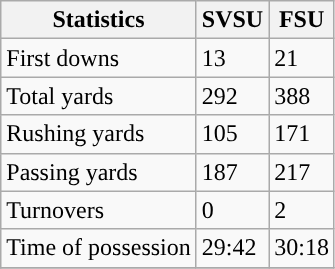<table class="wikitable">
<tr>
<th>Statistics</th>
<th>SVSU</th>
<th>FSU</th>
</tr>
<tr>
<td>First downs</td>
<td>13</td>
<td>21</td>
</tr>
<tr>
<td>Total yards</td>
<td>292</td>
<td>388</td>
</tr>
<tr>
<td>Rushing yards</td>
<td>105</td>
<td>171</td>
</tr>
<tr>
<td>Passing yards</td>
<td>187</td>
<td>217</td>
</tr>
<tr>
<td>Turnovers</td>
<td>0</td>
<td>2</td>
</tr>
<tr>
<td>Time of possession</td>
<td>29:42</td>
<td>30:18</td>
</tr>
<tr>
</tr>
</table>
